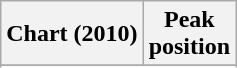<table class="wikitable sortable plainrowheaders" style="text-align: center;">
<tr>
<th scope="col">Chart (2010)</th>
<th scope="col">Peak<br>position</th>
</tr>
<tr>
</tr>
<tr>
</tr>
<tr>
</tr>
<tr>
</tr>
<tr>
</tr>
<tr>
</tr>
<tr>
</tr>
</table>
